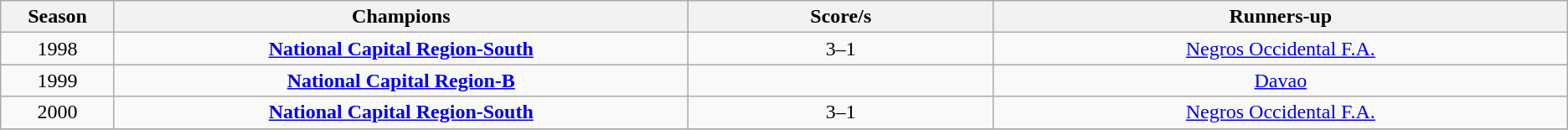<table class=wikitable style="text-align:center;" cellpadding=3 cellspacing=0>
<tr bgcolor=#efefef>
<th width=2%>Season</th>
<th width=15%>Champions</th>
<th width=8%>Score/s</th>
<th width=15%>Runners-up</th>
</tr>
<tr>
<td>1998</td>
<td><strong><a href='#'>National Capital Region-South</a></strong></td>
<td>3–1</td>
<td><a href='#'>Negros Occidental F.A.</a></td>
</tr>
<tr>
<td>1999</td>
<td><strong><a href='#'>National Capital Region-B</a></strong><br></td>
<td></td>
<td><a href='#'>Davao</a></td>
</tr>
<tr>
<td>2000</td>
<td><strong><a href='#'>National Capital Region-South</a></strong></td>
<td>3–1</td>
<td><a href='#'>Negros Occidental F.A.</a></td>
</tr>
<tr>
</tr>
</table>
